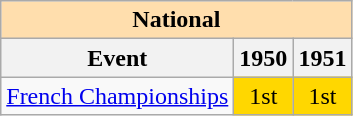<table class="wikitable" style="text-align:center">
<tr>
<th style="background-color: #ffdead; " colspan=3 align=center>National</th>
</tr>
<tr>
<th>Event</th>
<th>1950</th>
<th>1951</th>
</tr>
<tr>
<td align=left><a href='#'>French Championships</a></td>
<td bgcolor=gold>1st</td>
<td bgcolor=gold>1st</td>
</tr>
</table>
